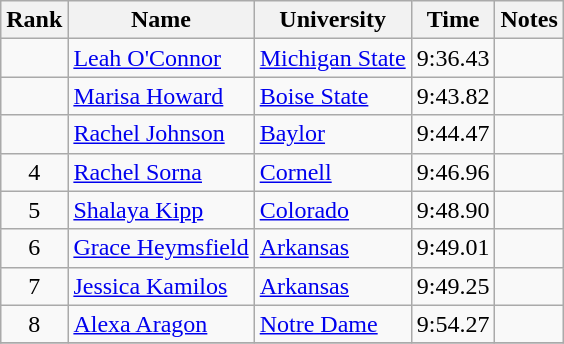<table class="wikitable sortable" style="text-align:center">
<tr>
<th>Rank</th>
<th>Name</th>
<th>University</th>
<th>Time</th>
<th>Notes</th>
</tr>
<tr>
<td></td>
<td align=left><a href='#'>Leah O'Connor</a></td>
<td align="left"><a href='#'>Michigan State</a></td>
<td>9:36.43</td>
<td></td>
</tr>
<tr>
<td></td>
<td align=left><a href='#'>Marisa Howard</a></td>
<td align=left><a href='#'>Boise State</a></td>
<td>9:43.82</td>
<td></td>
</tr>
<tr>
<td></td>
<td align=left><a href='#'>Rachel Johnson</a></td>
<td align=left><a href='#'>Baylor</a></td>
<td>9:44.47</td>
<td></td>
</tr>
<tr>
<td>4</td>
<td align=left><a href='#'>Rachel Sorna</a></td>
<td align="left"><a href='#'>Cornell</a></td>
<td>9:46.96</td>
<td></td>
</tr>
<tr>
<td>5</td>
<td align=left><a href='#'>Shalaya Kipp</a></td>
<td align=left><a href='#'>Colorado</a></td>
<td>9:48.90</td>
<td></td>
</tr>
<tr>
<td>6</td>
<td align=left><a href='#'>Grace Heymsfield</a></td>
<td align="left"><a href='#'>Arkansas</a></td>
<td>9:49.01</td>
<td></td>
</tr>
<tr>
<td>7</td>
<td align=left><a href='#'>Jessica Kamilos</a></td>
<td align="left"><a href='#'>Arkansas</a></td>
<td>9:49.25</td>
<td></td>
</tr>
<tr>
<td>8</td>
<td align=left><a href='#'>Alexa Aragon</a></td>
<td align="left"><a href='#'>Notre Dame</a></td>
<td>9:54.27</td>
<td></td>
</tr>
<tr>
</tr>
</table>
